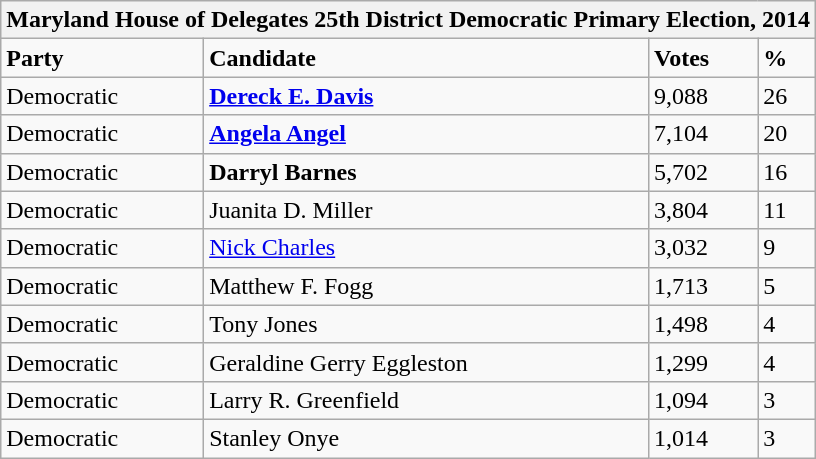<table class="wikitable">
<tr>
<th colspan="4">Maryland House of Delegates 25th District Democratic Primary Election, 2014</th>
</tr>
<tr>
<td><strong>Party</strong></td>
<td><strong>Candidate</strong></td>
<td><strong>Votes</strong></td>
<td><strong>%</strong></td>
</tr>
<tr>
<td>Democratic</td>
<td><strong><a href='#'>Dereck E. Davis</a></strong></td>
<td>9,088</td>
<td>26</td>
</tr>
<tr>
<td>Democratic</td>
<td><strong><a href='#'>Angela Angel</a></strong></td>
<td>7,104</td>
<td>20</td>
</tr>
<tr>
<td>Democratic</td>
<td><strong>Darryl Barnes</strong></td>
<td>5,702</td>
<td>16</td>
</tr>
<tr>
<td>Democratic</td>
<td>Juanita D. Miller</td>
<td>3,804</td>
<td>11</td>
</tr>
<tr>
<td>Democratic</td>
<td><a href='#'>Nick Charles</a></td>
<td>3,032</td>
<td>9</td>
</tr>
<tr>
<td>Democratic</td>
<td>Matthew F. Fogg</td>
<td>1,713</td>
<td>5</td>
</tr>
<tr>
<td>Democratic</td>
<td>Tony Jones</td>
<td>1,498</td>
<td>4</td>
</tr>
<tr>
<td>Democratic</td>
<td>Geraldine Gerry Eggleston</td>
<td>1,299</td>
<td>4</td>
</tr>
<tr>
<td>Democratic</td>
<td>Larry R. Greenfield</td>
<td>1,094</td>
<td>3</td>
</tr>
<tr>
<td>Democratic</td>
<td>Stanley Onye</td>
<td>1,014</td>
<td>3</td>
</tr>
</table>
